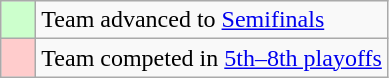<table class="wikitable">
<tr>
<td style="background: #ccffcc;">    </td>
<td>Team advanced to <a href='#'>Semifinals</a></td>
</tr>
<tr>
<td style="background: #ffcccc;">    </td>
<td>Team competed in <a href='#'>5th–8th playoffs</a></td>
</tr>
</table>
